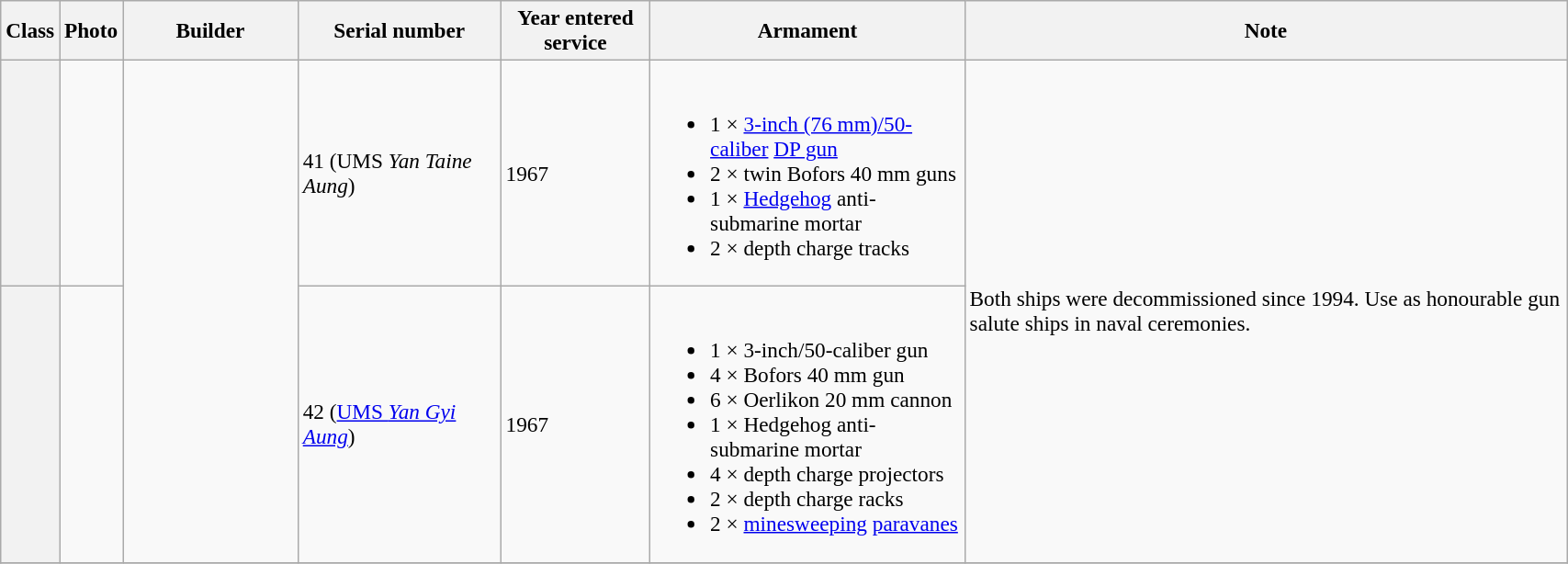<table class="wikitable" style="font-size:97%; width:90%">
<tr>
<th>Class</th>
<th>Photo</th>
<th width="120">Builder</th>
<th width="140">Serial number</th>
<th>Year entered service</th>
<th>Armament</th>
<th>Note</th>
</tr>
<tr>
<th rowspan="1"></th>
<td></td>
<td rowspan="2"></td>
<td>41 (UMS <em>Yan Taine Aung</em>)</td>
<td>1967</td>
<td rowspan="1"><br><ul><li>1 × <a href='#'>3-inch (76 mm)/50-caliber</a> <a href='#'>DP gun</a></li><li>2 × twin Bofors 40 mm guns</li><li>1 × <a href='#'>Hedgehog</a> anti-submarine mortar</li><li>2 × depth charge tracks</li></ul></td>
<td rowspan="2">Both ships were decommissioned since 1994. Use as honourable gun salute ships in naval ceremonies.</td>
</tr>
<tr>
<th rowspan="1"></th>
<td></td>
<td>42 (<a href='#'>UMS <em>Yan Gyi Aung</em></a>)</td>
<td>1967</td>
<td rowspan="1"><br><ul><li>1 × 3-inch/50-caliber gun</li><li>4 × Bofors 40 mm gun</li><li>6 × Oerlikon 20 mm cannon</li><li>1 × Hedgehog anti-submarine mortar</li><li>4 × depth charge projectors</li><li>2 × depth charge racks</li><li>2 × <a href='#'>minesweeping</a> <a href='#'>paravanes</a></li></ul></td>
</tr>
<tr>
</tr>
</table>
